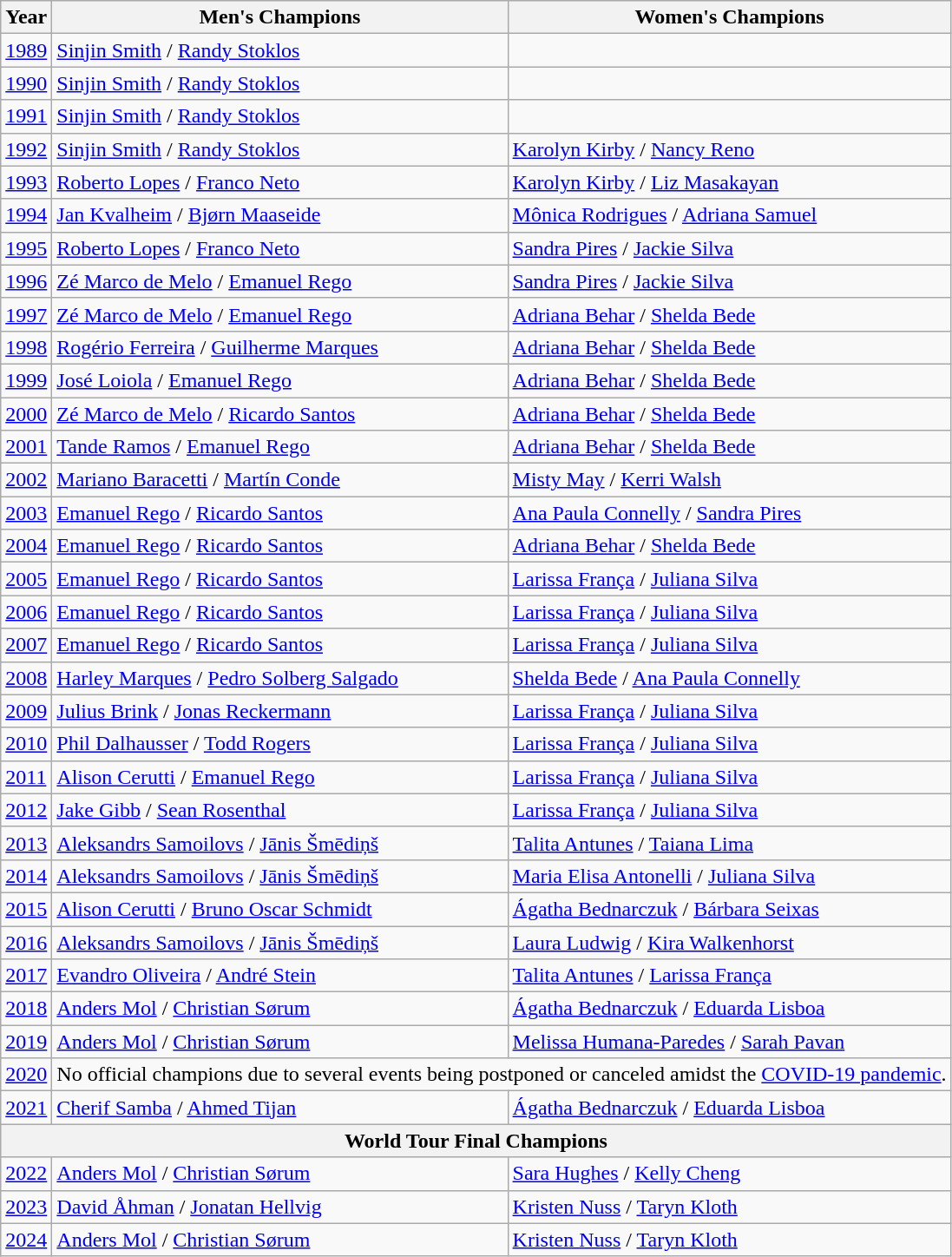<table class="wikitable sortable" style="display:inline-table;">
<tr>
<th>Year</th>
<th>Men's Champions</th>
<th>Women's Champions</th>
</tr>
<tr>
<td><a href='#'>1989</a></td>
<td> <a href='#'>Sinjin Smith</a>  / <a href='#'>Randy Stoklos</a> </td>
<td></td>
</tr>
<tr>
<td><a href='#'>1990</a></td>
<td> <a href='#'>Sinjin Smith</a>  / <a href='#'>Randy Stoklos</a> </td>
<td></td>
</tr>
<tr>
<td><a href='#'>1991</a></td>
<td> <a href='#'>Sinjin Smith</a>  / <a href='#'>Randy Stoklos</a> </td>
<td></td>
</tr>
<tr>
<td><a href='#'>1992</a></td>
<td> <a href='#'>Sinjin Smith</a>  / <a href='#'>Randy Stoklos</a> </td>
<td> <a href='#'>Karolyn Kirby</a>  / <a href='#'>Nancy Reno</a></td>
</tr>
<tr>
<td><a href='#'>1993</a></td>
<td> <a href='#'>Roberto Lopes</a>  / <a href='#'>Franco Neto</a> </td>
<td> <a href='#'>Karolyn Kirby</a>  / <a href='#'>Liz Masakayan</a></td>
</tr>
<tr>
<td><a href='#'>1994</a></td>
<td> <a href='#'>Jan Kvalheim</a> / <a href='#'>Bjørn Maaseide</a></td>
<td> <a href='#'>Mônica Rodrigues</a> / <a href='#'>Adriana Samuel</a></td>
</tr>
<tr>
<td><a href='#'>1995</a></td>
<td> <a href='#'>Roberto Lopes</a>  / <a href='#'>Franco Neto</a> </td>
<td> <a href='#'>Sandra Pires</a>  / <a href='#'>Jackie Silva</a> </td>
</tr>
<tr>
<td><a href='#'>1996</a></td>
<td> <a href='#'>Zé Marco de Melo</a>  / <a href='#'>Emanuel Rego</a> </td>
<td> <a href='#'>Sandra Pires</a>  / <a href='#'>Jackie Silva</a> </td>
</tr>
<tr>
<td><a href='#'>1997</a></td>
<td> <a href='#'>Zé Marco de Melo</a>  / <a href='#'>Emanuel Rego</a> </td>
<td> <a href='#'>Adriana Behar</a>  / <a href='#'>Shelda Bede</a> </td>
</tr>
<tr>
<td><a href='#'>1998</a></td>
<td> <a href='#'>Rogério Ferreira</a> / <a href='#'>Guilherme Marques</a></td>
<td> <a href='#'>Adriana Behar</a>  / <a href='#'>Shelda Bede</a> </td>
</tr>
<tr>
<td><a href='#'>1999</a></td>
<td> <a href='#'>José Loiola</a> / <a href='#'>Emanuel Rego</a> </td>
<td> <a href='#'>Adriana Behar</a>  / <a href='#'>Shelda Bede</a> </td>
</tr>
<tr>
<td><a href='#'>2000</a></td>
<td> <a href='#'>Zé Marco de Melo</a>  / <a href='#'>Ricardo Santos</a> </td>
<td> <a href='#'>Adriana Behar</a>  / <a href='#'>Shelda Bede</a> </td>
</tr>
<tr>
<td><a href='#'>2001</a></td>
<td> <a href='#'>Tande Ramos</a> / <a href='#'>Emanuel Rego</a> </td>
<td> <a href='#'>Adriana Behar</a>  / <a href='#'>Shelda Bede</a> </td>
</tr>
<tr>
<td><a href='#'>2002</a></td>
<td> <a href='#'>Mariano Baracetti</a> / <a href='#'>Martín Conde</a></td>
<td> <a href='#'>Misty May</a> / <a href='#'>Kerri Walsh</a></td>
</tr>
<tr>
<td><a href='#'>2003</a></td>
<td> <a href='#'>Emanuel Rego</a>  / <a href='#'>Ricardo Santos</a> </td>
<td> <a href='#'>Ana Paula Connelly</a>  / <a href='#'>Sandra Pires</a> </td>
</tr>
<tr>
<td><a href='#'>2004</a></td>
<td> <a href='#'>Emanuel Rego</a>  / <a href='#'>Ricardo Santos</a> </td>
<td> <a href='#'>Adriana Behar</a>  / <a href='#'>Shelda Bede</a> </td>
</tr>
<tr>
<td><a href='#'>2005</a></td>
<td> <a href='#'>Emanuel Rego</a>  / <a href='#'>Ricardo Santos</a> </td>
<td> <a href='#'>Larissa França</a>  / <a href='#'>Juliana Silva</a> </td>
</tr>
<tr>
<td><a href='#'>2006</a></td>
<td> <a href='#'>Emanuel Rego</a>  / <a href='#'>Ricardo Santos</a> </td>
<td> <a href='#'>Larissa França</a>  / <a href='#'>Juliana Silva</a> </td>
</tr>
<tr>
<td><a href='#'>2007</a></td>
<td> <a href='#'>Emanuel Rego</a>  / <a href='#'>Ricardo Santos</a> </td>
<td> <a href='#'>Larissa França</a>  / <a href='#'>Juliana Silva</a> </td>
</tr>
<tr>
<td><a href='#'>2008</a></td>
<td> <a href='#'>Harley Marques</a> / <a href='#'>Pedro Solberg Salgado</a></td>
<td> <a href='#'>Shelda Bede</a>  / <a href='#'>Ana Paula Connelly</a> </td>
</tr>
<tr>
<td><a href='#'>2009</a></td>
<td> <a href='#'>Julius Brink</a> / <a href='#'>Jonas Reckermann</a></td>
<td> <a href='#'>Larissa França</a>  / <a href='#'>Juliana Silva</a> </td>
</tr>
<tr>
<td><a href='#'>2010</a></td>
<td> <a href='#'>Phil Dalhausser</a> / <a href='#'>Todd Rogers</a></td>
<td> <a href='#'>Larissa França</a>  / <a href='#'>Juliana Silva</a> </td>
</tr>
<tr>
<td><a href='#'>2011</a></td>
<td> <a href='#'>Alison Cerutti</a>  / <a href='#'>Emanuel Rego</a> </td>
<td> <a href='#'>Larissa França</a>  / <a href='#'>Juliana Silva</a> </td>
</tr>
<tr>
<td><a href='#'>2012</a></td>
<td> <a href='#'>Jake Gibb</a> / <a href='#'>Sean Rosenthal</a></td>
<td> <a href='#'>Larissa França</a>  / <a href='#'>Juliana Silva</a> </td>
</tr>
<tr>
<td><a href='#'>2013</a></td>
<td> <a href='#'>Aleksandrs Samoilovs</a>  / <a href='#'>Jānis Šmēdiņš</a> </td>
<td> <a href='#'>Talita Antunes</a>  / <a href='#'>Taiana Lima</a></td>
</tr>
<tr>
<td><a href='#'>2014</a></td>
<td> <a href='#'>Aleksandrs Samoilovs</a>  / <a href='#'>Jānis Šmēdiņš</a> </td>
<td> <a href='#'>Maria Elisa Antonelli</a> / <a href='#'>Juliana Silva</a> </td>
</tr>
<tr>
<td><a href='#'>2015</a></td>
<td> <a href='#'>Alison Cerutti</a>  / <a href='#'>Bruno Oscar Schmidt</a></td>
<td> <a href='#'>Ágatha Bednarczuk</a>  / <a href='#'>Bárbara Seixas</a></td>
</tr>
<tr>
<td><a href='#'>2016</a></td>
<td> <a href='#'>Aleksandrs Samoilovs</a>  / <a href='#'>Jānis Šmēdiņš</a> </td>
<td> <a href='#'>Laura Ludwig</a> / <a href='#'>Kira Walkenhorst</a></td>
</tr>
<tr>
<td><a href='#'>2017</a></td>
<td> <a href='#'>Evandro Oliveira</a> / <a href='#'>André Stein</a></td>
<td> <a href='#'>Talita Antunes</a>  / <a href='#'>Larissa França</a> </td>
</tr>
<tr>
<td><a href='#'>2018</a></td>
<td> <a href='#'>Anders Mol</a>  / <a href='#'>Christian Sørum</a> </td>
<td> <a href='#'>Ágatha Bednarczuk</a>  / <a href='#'>Eduarda Lisboa</a></td>
</tr>
<tr>
<td><a href='#'>2019</a></td>
<td> <a href='#'>Anders Mol</a>  / <a href='#'>Christian Sørum</a> </td>
<td> <a href='#'>Melissa Humana-Paredes</a> / <a href='#'>Sarah Pavan</a></td>
</tr>
<tr>
<td><a href='#'>2020</a></td>
<td colspan=2>No official champions due to several events being postponed or canceled amidst the <a href='#'>COVID-19 pandemic</a>.</td>
</tr>
<tr>
<td><a href='#'>2021</a></td>
<td> <a href='#'>Cherif Samba</a>  / <a href='#'>Ahmed Tijan</a> </td>
<td> <a href='#'>Ágatha Bednarczuk</a>  / <a href='#'>Eduarda Lisboa</a> </td>
</tr>
<tr>
<th colspan=3><strong>World Tour Final Champions</strong></th>
</tr>
<tr>
<td><a href='#'>2022</a></td>
<td> <a href='#'>Anders Mol</a>  / <a href='#'>Christian Sørum</a> </td>
<td> <a href='#'>Sara Hughes</a> / <a href='#'>Kelly Cheng</a></td>
</tr>
<tr>
<td><a href='#'>2023</a></td>
<td> <a href='#'>David Åhman</a>  / <a href='#'>Jonatan Hellvig</a></td>
<td> <a href='#'>Kristen Nuss</a> / <a href='#'>Taryn Kloth</a></td>
</tr>
<tr>
<td><a href='#'>2024</a></td>
<td> <a href='#'>Anders Mol</a>  / <a href='#'>Christian Sørum</a> </td>
<td> <a href='#'>Kristen Nuss</a>  / <a href='#'>Taryn Kloth</a> </td>
</tr>
</table>
